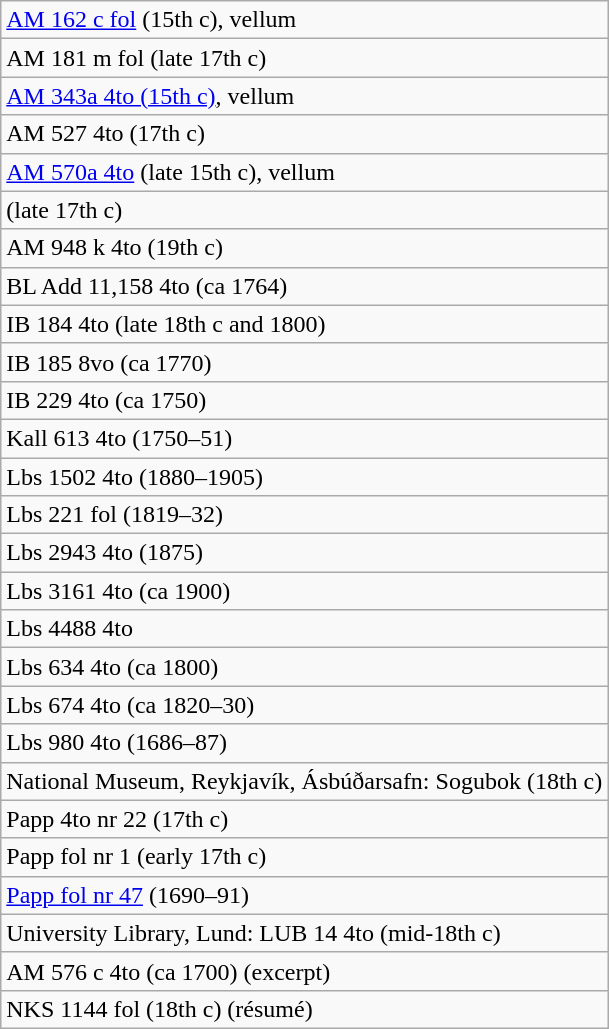<table class="wikitable">
<tr>
<td><a href='#'>AM 162 c fol</a> (15th c), vellum</td>
</tr>
<tr>
<td>AM 181 m fol (late 17th c)</td>
</tr>
<tr>
<td><a href='#'>AM 343a 4to (15th c)</a>, vellum</td>
</tr>
<tr>
<td>AM 527 4to (17th c)</td>
</tr>
<tr>
<td><a href='#'>AM 570a 4to</a> (late 15th c), vellum</td>
</tr>
<tr>
<td> (late 17th c)</td>
</tr>
<tr>
<td>AM 948 k 4to (19th c)</td>
</tr>
<tr>
<td>BL Add 11,158 4to (ca 1764)</td>
</tr>
<tr>
<td>IB 184 4to (late 18th c and 1800)</td>
</tr>
<tr>
<td>IB 185 8vo (ca 1770)</td>
</tr>
<tr>
<td>IB 229 4to (ca 1750)</td>
</tr>
<tr>
<td>Kall 613 4to (1750–51)</td>
</tr>
<tr>
<td>Lbs 1502 4to (1880–1905)</td>
</tr>
<tr>
<td>Lbs 221 fol (1819–32)</td>
</tr>
<tr>
<td>Lbs 2943 4to (1875)</td>
</tr>
<tr>
<td>Lbs 3161 4to (ca 1900)</td>
</tr>
<tr>
<td>Lbs 4488 4to</td>
</tr>
<tr>
<td>Lbs 634 4to (ca 1800)</td>
</tr>
<tr>
<td>Lbs 674 4to (ca 1820–30)</td>
</tr>
<tr>
<td>Lbs 980 4to (1686–87)</td>
</tr>
<tr>
<td>National Museum, Reykjavík, Ásbúðarsafn: Sogubok (18th c)</td>
</tr>
<tr>
<td>Papp 4to nr 22 (17th c)</td>
</tr>
<tr>
<td>Papp fol nr 1 (early 17th c)</td>
</tr>
<tr>
<td><a href='#'>Papp fol nr 47</a> (1690–91)</td>
</tr>
<tr>
<td>University Library, Lund: LUB 14 4to (mid-18th c)</td>
</tr>
<tr>
<td>AM 576 c 4to (ca 1700) (excerpt)</td>
</tr>
<tr>
<td>NKS 1144 fol (18th c) (résumé)</td>
</tr>
</table>
